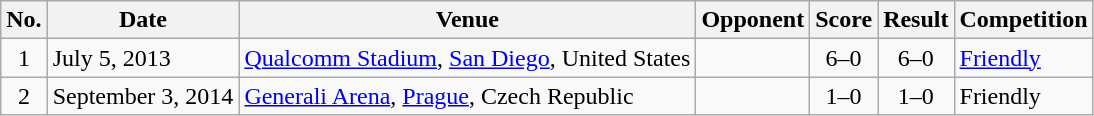<table class="wikitable sortable">
<tr>
<th scope="col">No.</th>
<th scope="col">Date</th>
<th scope="col">Venue</th>
<th scope="col">Opponent</th>
<th scope="col">Score</th>
<th scope="col">Result</th>
<th scope="col">Competition</th>
</tr>
<tr>
<td align="center">1</td>
<td>July 5, 2013</td>
<td><a href='#'>Qualcomm Stadium</a>, <a href='#'>San Diego</a>, United States</td>
<td></td>
<td align="center">6–0</td>
<td align="center">6–0</td>
<td><a href='#'>Friendly</a></td>
</tr>
<tr>
<td align="center">2</td>
<td>September 3, 2014</td>
<td><a href='#'>Generali Arena</a>, <a href='#'>Prague</a>, Czech Republic</td>
<td></td>
<td align="center">1–0</td>
<td align="center">1–0</td>
<td>Friendly</td>
</tr>
</table>
